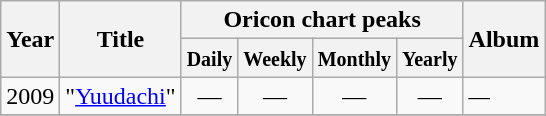<table class="wikitable">
<tr>
<th rowspan="2">Year</th>
<th rowspan="2">Title</th>
<th colspan="4">Oricon chart peaks</th>
<th rowspan="2">Album</th>
</tr>
<tr>
<th width="30"><small>Daily</small></th>
<th width="30"><small>Weekly</small></th>
<th width="30"><small>Monthly</small></th>
<th width="30"><small>Yearly</small></th>
</tr>
<tr>
<td>2009</td>
<td>"<a href='#'>Yuudachi</a>"</td>
<td align="center">—</td>
<td align="center">—</td>
<td align="center">—</td>
<td align="center">—</td>
<td><em>—</em></td>
</tr>
<tr>
</tr>
</table>
